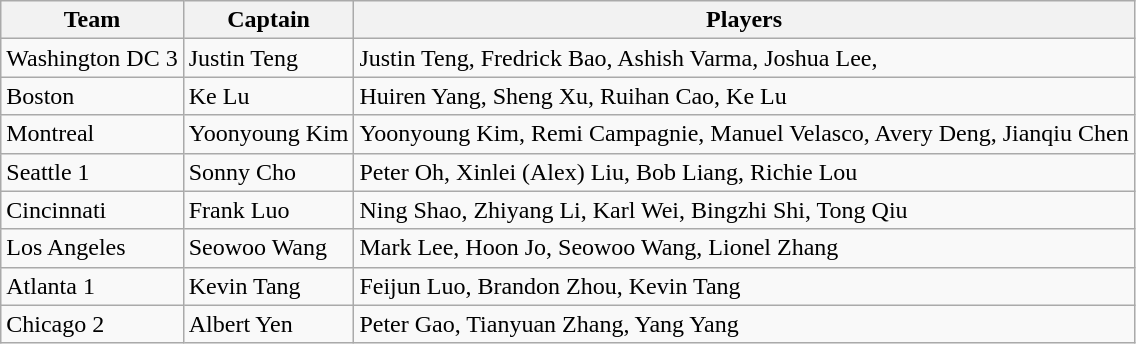<table class="wikitable">
<tr>
<th>Team</th>
<th>Captain</th>
<th>Players</th>
</tr>
<tr>
<td>Washington DC 3</td>
<td>Justin Teng</td>
<td>Justin Teng, Fredrick Bao, Ashish Varma, Joshua Lee,</td>
</tr>
<tr>
<td>Boston</td>
<td>Ke Lu</td>
<td>Huiren Yang, Sheng Xu, Ruihan Cao, Ke Lu</td>
</tr>
<tr>
<td>Montreal</td>
<td>Yoonyoung Kim</td>
<td>Yoonyoung Kim, Remi Campagnie, Manuel Velasco, Avery Deng, Jianqiu Chen</td>
</tr>
<tr>
<td>Seattle 1</td>
<td>Sonny Cho</td>
<td>Peter Oh, Xinlei (Alex) Liu, Bob Liang, Richie Lou</td>
</tr>
<tr>
<td>Cincinnati</td>
<td>Frank Luo</td>
<td>Ning Shao, Zhiyang Li, Karl Wei, Bingzhi Shi, Tong Qiu</td>
</tr>
<tr>
<td>Los Angeles</td>
<td>Seowoo Wang</td>
<td>Mark Lee, Hoon Jo, Seowoo Wang, Lionel Zhang</td>
</tr>
<tr>
<td>Atlanta 1</td>
<td>Kevin Tang</td>
<td>Feijun Luo, Brandon Zhou, Kevin Tang</td>
</tr>
<tr>
<td>Chicago 2</td>
<td>Albert Yen</td>
<td>Peter Gao, Tianyuan Zhang, Yang Yang</td>
</tr>
</table>
